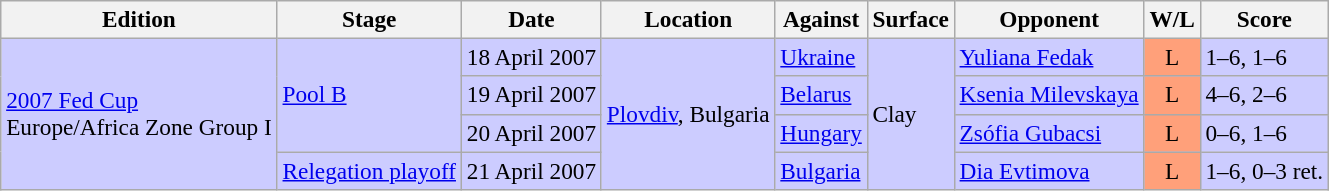<table class=wikitable style=font-size:97%>
<tr>
<th>Edition</th>
<th>Stage</th>
<th>Date</th>
<th>Location</th>
<th>Against</th>
<th>Surface</th>
<th>Opponent</th>
<th>W/L</th>
<th>Score</th>
</tr>
<tr style="background:#CCCCFF;">
<td rowspan=4><a href='#'>2007 Fed Cup</a> <br> Europe/Africa Zone Group I</td>
<td rowspan=3><a href='#'>Pool B</a></td>
<td>18 April 2007</td>
<td rowspan=4><a href='#'>Plovdiv</a>, Bulgaria</td>
<td> <a href='#'>Ukraine</a></td>
<td rowspan=4>Clay</td>
<td><a href='#'>Yuliana Fedak</a></td>
<td bgcolor=#FFA07A align=center>L</td>
<td>1–6, 1–6</td>
</tr>
<tr style="background:#CCCCFF;">
<td>19 April 2007</td>
<td> <a href='#'>Belarus</a></td>
<td><a href='#'>Ksenia Milevskaya</a></td>
<td bgcolor=#FFA07A align=center>L</td>
<td>4–6, 2–6</td>
</tr>
<tr style="background:#CCCCFF;">
<td>20 April 2007</td>
<td> <a href='#'>Hungary</a></td>
<td><a href='#'>Zsófia Gubacsi</a></td>
<td bgcolor=#FFA07A align=center>L</td>
<td>0–6, 1–6</td>
</tr>
<tr style="background:#CCCCFF;">
<td><a href='#'>Relegation playoff</a></td>
<td>21 April 2007</td>
<td> <a href='#'>Bulgaria</a></td>
<td><a href='#'>Dia Evtimova</a></td>
<td bgcolor=#FFA07A align=center>L</td>
<td>1–6, 0–3 ret.</td>
</tr>
</table>
